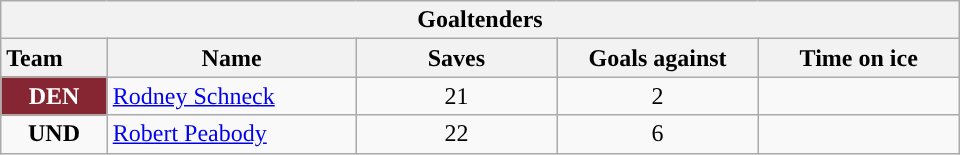<table class="wikitable" style="width:40em; text-align:right;">
<tr>
<th colspan=5>Goaltenders</th>
</tr>
<tr>
<th style="width:4em; text-align:left;">Team</th>
<th style="width:10em;">Name</th>
<th style="width:8em;">Saves</th>
<th style="width:8em;">Goals against</th>
<th style="width:8em;">Time on ice</th>
</tr>
<tr>
<td align=center style="color:white; background:#862633; "><strong>DEN</strong></td>
<td style="text-align:left;"><a href='#'>Rodney Schneck</a></td>
<td align=center>21</td>
<td align=center>2</td>
<td align=center></td>
</tr>
<tr>
<td align=center><strong>UND</strong></td>
<td style="text-align:left;"><a href='#'>Robert Peabody</a></td>
<td align=center>22</td>
<td align=center>6</td>
<td align=center></td>
</tr>
</table>
